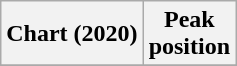<table class="wikitable plainrowheaders" style="text-align:center">
<tr>
<th scope="col">Chart (2020)</th>
<th scope="col">Peak<br>position</th>
</tr>
<tr>
</tr>
</table>
